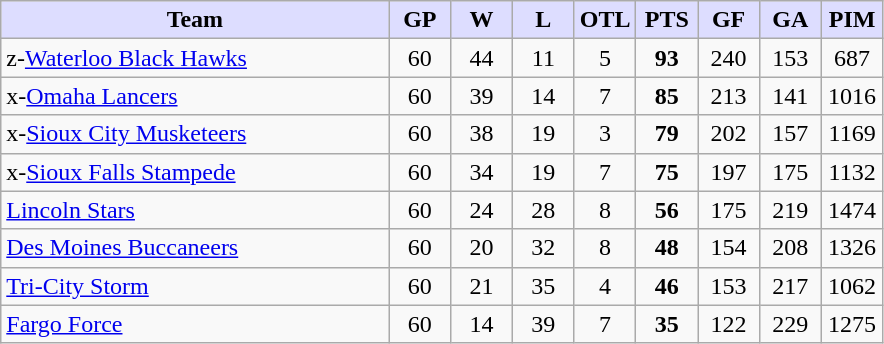<table class="wikitable" style="text-align:center">
<tr>
<th style="background:#ddf; width:44%;">Team</th>
<th style="background:#ddf; width:7%;">GP</th>
<th style="background:#ddf; width:7%;">W</th>
<th style="background:#ddf; width:7%;">L</th>
<th style="background:#ddf; width:7%;">OTL</th>
<th style="background:#ddf; width:7%;">PTS</th>
<th style="background:#ddf; width:7%;">GF</th>
<th style="background:#ddf; width:7%;">GA</th>
<th style="background:#ddf; width:7%;">PIM</th>
</tr>
<tr>
<td align=left>z-<a href='#'>Waterloo Black Hawks</a></td>
<td>60</td>
<td>44</td>
<td>11</td>
<td>5</td>
<td><strong>93</strong></td>
<td>240</td>
<td>153</td>
<td>687</td>
</tr>
<tr>
<td align=left>x-<a href='#'>Omaha Lancers</a></td>
<td>60</td>
<td>39</td>
<td>14</td>
<td>7</td>
<td><strong>85</strong></td>
<td>213</td>
<td>141</td>
<td>1016</td>
</tr>
<tr>
<td align=left>x-<a href='#'>Sioux City Musketeers</a></td>
<td>60</td>
<td>38</td>
<td>19</td>
<td>3</td>
<td><strong>79</strong></td>
<td>202</td>
<td>157</td>
<td>1169</td>
</tr>
<tr>
<td align=left>x-<a href='#'>Sioux Falls Stampede</a></td>
<td>60</td>
<td>34</td>
<td>19</td>
<td>7</td>
<td><strong>75</strong></td>
<td>197</td>
<td>175</td>
<td>1132</td>
</tr>
<tr>
<td align=left><a href='#'>Lincoln Stars</a></td>
<td>60</td>
<td>24</td>
<td>28</td>
<td>8</td>
<td><strong>56</strong></td>
<td>175</td>
<td>219</td>
<td>1474</td>
</tr>
<tr>
<td align=left><a href='#'>Des Moines Buccaneers</a></td>
<td>60</td>
<td>20</td>
<td>32</td>
<td>8</td>
<td><strong>48</strong></td>
<td>154</td>
<td>208</td>
<td>1326</td>
</tr>
<tr>
<td align=left><a href='#'>Tri-City Storm</a></td>
<td>60</td>
<td>21</td>
<td>35</td>
<td>4</td>
<td><strong>46</strong></td>
<td>153</td>
<td>217</td>
<td>1062</td>
</tr>
<tr>
<td align=left><a href='#'>Fargo Force</a></td>
<td>60</td>
<td>14</td>
<td>39</td>
<td>7</td>
<td><strong>35</strong></td>
<td>122</td>
<td>229</td>
<td>1275</td>
</tr>
</table>
